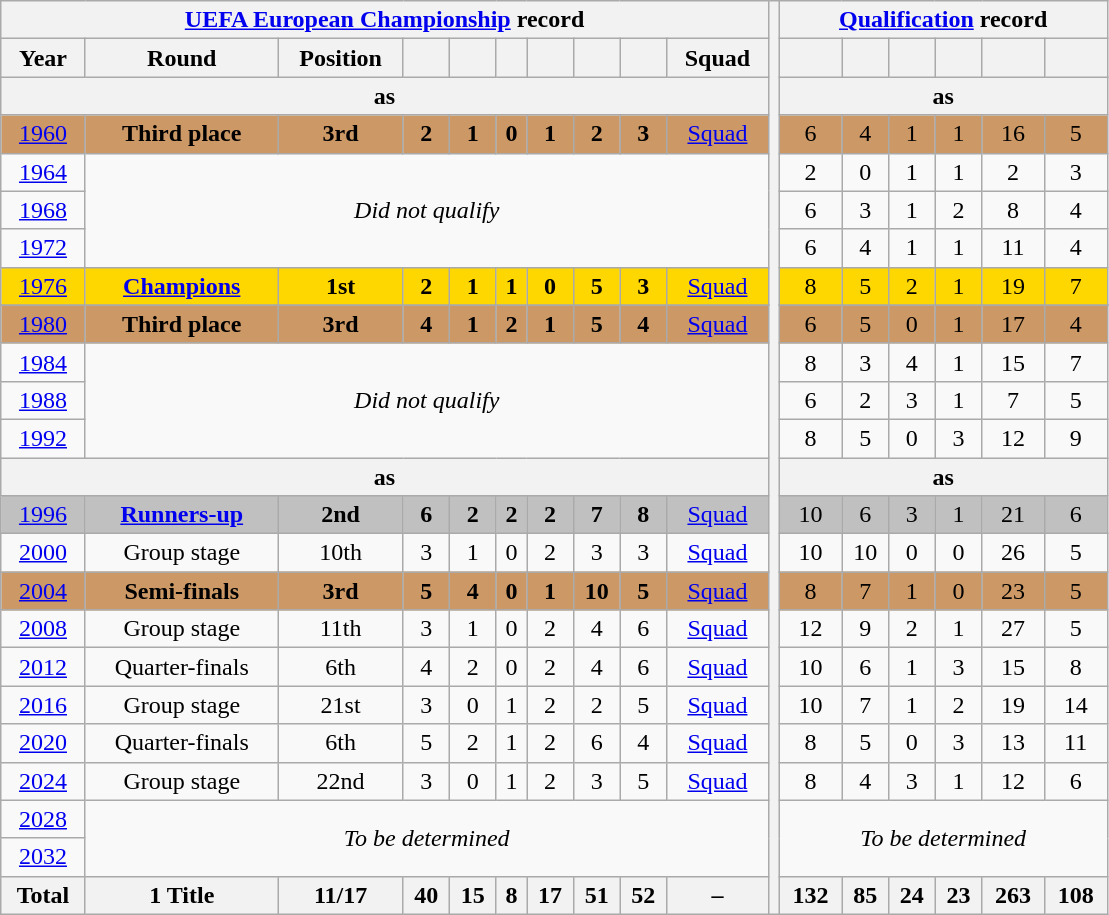<table class="wikitable" style="text-align: center;">
<tr>
<th colspan=10><a href='#'>UEFA European Championship</a> record</th>
<th style="width:1%;" rowspan=25></th>
<th colspan=6><a href='#'>Qualification</a> record</th>
</tr>
<tr>
<th>Year</th>
<th>Round</th>
<th>Position</th>
<th></th>
<th></th>
<th></th>
<th></th>
<th></th>
<th></th>
<th>Squad</th>
<th></th>
<th></th>
<th></th>
<th></th>
<th></th>
<th></th>
</tr>
<tr>
<th colspan=10>as </th>
<th colspan=6>as </th>
</tr>
<tr bgcolor=#cc9966>
<td> <a href='#'>1960</a></td>
<td><strong>Third place</strong></td>
<td><strong>3rd</strong></td>
<td><strong>2</strong></td>
<td><strong>1</strong></td>
<td><strong>0</strong></td>
<td><strong>1</strong></td>
<td><strong>2</strong></td>
<td><strong>3</strong></td>
<td><a href='#'>Squad</a></td>
<td>6</td>
<td>4</td>
<td>1</td>
<td>1</td>
<td>16</td>
<td>5</td>
</tr>
<tr>
<td> <a href='#'>1964</a></td>
<td rowspan=3 colspan=9><em>Did not qualify</em></td>
<td>2</td>
<td>0</td>
<td>1</td>
<td>1</td>
<td>2</td>
<td>3</td>
</tr>
<tr>
<td> <a href='#'>1968</a></td>
<td>6</td>
<td>3</td>
<td>1</td>
<td>2</td>
<td>8</td>
<td>4</td>
</tr>
<tr>
<td> <a href='#'>1972</a></td>
<td>6</td>
<td>4</td>
<td>1</td>
<td>1</td>
<td>11</td>
<td>4</td>
</tr>
<tr bgcolor=Gold>
<td> <a href='#'>1976</a></td>
<td><strong><a href='#'>Champions</a></strong></td>
<td><strong>1st</strong></td>
<td><strong>2</strong></td>
<td><strong>1</strong></td>
<td><strong>1</strong></td>
<td><strong>0</strong></td>
<td><strong>5</strong></td>
<td><strong>3</strong></td>
<td><a href='#'>Squad</a></td>
<td>8</td>
<td>5</td>
<td>2</td>
<td>1</td>
<td>19</td>
<td>7</td>
</tr>
<tr>
</tr>
<tr bgcolor=#cc9966>
<td> <a href='#'>1980</a></td>
<td><strong>Third place</strong></td>
<td><strong>3rd</strong></td>
<td><strong>4</strong></td>
<td><strong>1</strong></td>
<td><strong>2</strong></td>
<td><strong>1</strong></td>
<td><strong>5</strong></td>
<td><strong>4</strong></td>
<td><a href='#'>Squad</a></td>
<td>6</td>
<td>5</td>
<td>0</td>
<td>1</td>
<td>17</td>
<td>4</td>
</tr>
<tr>
<td> <a href='#'>1984</a></td>
<td rowspan=3 colspan=9><em>Did not qualify</em></td>
<td>8</td>
<td>3</td>
<td>4</td>
<td>1</td>
<td>15</td>
<td>7</td>
</tr>
<tr>
<td> <a href='#'>1988</a></td>
<td>6</td>
<td>2</td>
<td>3</td>
<td>1</td>
<td>7</td>
<td>5</td>
</tr>
<tr>
<td> <a href='#'>1992</a></td>
<td>8</td>
<td>5</td>
<td>0</td>
<td>3</td>
<td>12</td>
<td>9</td>
</tr>
<tr>
<th colspan=10>as </th>
<th colspan=6>as </th>
</tr>
<tr style="background:Silver;">
<td> <a href='#'>1996</a></td>
<td><strong><a href='#'>Runners-up</a></strong></td>
<td><strong>2nd</strong></td>
<td><strong>6</strong></td>
<td><strong>2</strong></td>
<td><strong>2</strong></td>
<td><strong>2</strong></td>
<td><strong>7</strong></td>
<td><strong>8</strong></td>
<td><a href='#'>Squad</a></td>
<td>10</td>
<td>6</td>
<td>3</td>
<td>1</td>
<td>21</td>
<td>6</td>
</tr>
<tr>
<td>  <a href='#'>2000</a></td>
<td>Group stage</td>
<td>10th</td>
<td>3</td>
<td>1</td>
<td>0</td>
<td>2</td>
<td>3</td>
<td>3</td>
<td><a href='#'>Squad</a></td>
<td>10</td>
<td>10</td>
<td>0</td>
<td>0</td>
<td>26</td>
<td>5</td>
</tr>
<tr style="background:#c96;">
<td> <a href='#'>2004</a></td>
<td><strong>Semi-finals</strong></td>
<td><strong>3rd</strong></td>
<td><strong>5</strong></td>
<td><strong>4</strong></td>
<td><strong>0</strong></td>
<td><strong>1</strong></td>
<td><strong>10</strong></td>
<td><strong>5</strong></td>
<td><a href='#'>Squad</a></td>
<td>8</td>
<td>7</td>
<td>1</td>
<td>0</td>
<td>23</td>
<td>5</td>
</tr>
<tr>
<td>  <a href='#'>2008</a></td>
<td>Group stage</td>
<td>11th</td>
<td>3</td>
<td>1</td>
<td>0</td>
<td>2</td>
<td>4</td>
<td>6</td>
<td><a href='#'>Squad</a></td>
<td>12</td>
<td>9</td>
<td>2</td>
<td>1</td>
<td>27</td>
<td>5</td>
</tr>
<tr>
<td>  <a href='#'>2012</a></td>
<td>Quarter-finals</td>
<td>6th</td>
<td>4</td>
<td>2</td>
<td>0</td>
<td>2</td>
<td>4</td>
<td>6</td>
<td><a href='#'>Squad</a></td>
<td>10</td>
<td>6</td>
<td>1</td>
<td>3</td>
<td>15</td>
<td>8</td>
</tr>
<tr>
<td> <a href='#'>2016</a></td>
<td>Group stage</td>
<td>21st</td>
<td>3</td>
<td>0</td>
<td>1</td>
<td>2</td>
<td>2</td>
<td>5</td>
<td><a href='#'>Squad</a></td>
<td>10</td>
<td>7</td>
<td>1</td>
<td>2</td>
<td>19</td>
<td>14</td>
</tr>
<tr>
<td> <a href='#'>2020</a></td>
<td>Quarter-finals</td>
<td>6th</td>
<td>5</td>
<td>2</td>
<td>1</td>
<td>2</td>
<td>6</td>
<td>4</td>
<td><a href='#'>Squad</a></td>
<td>8</td>
<td>5</td>
<td>0</td>
<td>3</td>
<td>13</td>
<td>11</td>
</tr>
<tr>
<td> <a href='#'>2024</a></td>
<td>Group stage</td>
<td>22nd</td>
<td>3</td>
<td>0</td>
<td>1</td>
<td>2</td>
<td>3</td>
<td>5</td>
<td><a href='#'>Squad</a></td>
<td>8</td>
<td>4</td>
<td>3</td>
<td>1</td>
<td>12</td>
<td>6</td>
</tr>
<tr>
<td>  <a href='#'>2028</a></td>
<td colspan=9 rowspan=2><em>To be determined</em></td>
<td colspan=6 rowspan=2><em>To be determined</em></td>
</tr>
<tr>
<td>  <a href='#'>2032</a></td>
</tr>
<tr>
<th>Total</th>
<th>1 Title</th>
<th>11/17</th>
<th>40</th>
<th>15</th>
<th>8</th>
<th>17</th>
<th>51</th>
<th>52</th>
<th>–</th>
<th>132</th>
<th>85</th>
<th>24</th>
<th>23</th>
<th>263</th>
<th>108</th>
</tr>
</table>
